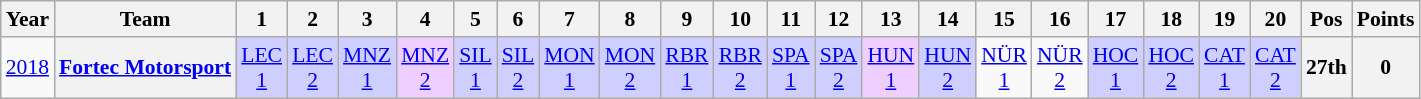<table class="wikitable" style="text-align:center; font-size:90%">
<tr>
<th>Year</th>
<th>Team</th>
<th>1</th>
<th>2</th>
<th>3</th>
<th>4</th>
<th>5</th>
<th>6</th>
<th>7</th>
<th>8</th>
<th>9</th>
<th>10</th>
<th>11</th>
<th>12</th>
<th>13</th>
<th>14</th>
<th>15</th>
<th>16</th>
<th>17</th>
<th>18</th>
<th>19</th>
<th>20</th>
<th>Pos</th>
<th>Points</th>
</tr>
<tr>
<td><a href='#'>2018</a></td>
<th><a href='#'>Fortec Motorsport</a></th>
<td style="background:#CFCFFF;"><a href='#'>LEC<br>1</a><br></td>
<td style="background:#CFCFFF;"><a href='#'>LEC<br>2</a><br></td>
<td style="background:#CFCFFF;"><a href='#'>MNZ<br>1</a><br></td>
<td style="background:#EFCFFF;"><a href='#'>MNZ<br>2</a><br></td>
<td style="background:#CFCFFF;"><a href='#'>SIL<br>1</a><br></td>
<td style="background:#CFCFFF;"><a href='#'>SIL<br>2</a><br></td>
<td style="background:#CFCFFF;"><a href='#'>MON<br>1</a><br></td>
<td style="background:#CFCFFF;"><a href='#'>MON<br>2</a><br></td>
<td style="background:#CFCFFF;"><a href='#'>RBR<br>1</a><br></td>
<td style="background:#CFCFFF;"><a href='#'>RBR<br>2</a><br></td>
<td style="background:#CFCFFF;"><a href='#'>SPA<br>1</a><br></td>
<td style="background:#CFCFFF;"><a href='#'>SPA<br>2</a><br></td>
<td style="background:#EFCFFF;"><a href='#'>HUN<br>1</a><br></td>
<td style="background:#CFCFFF;"><a href='#'>HUN<br>2</a><br></td>
<td style="background:#;"><a href='#'>NÜR<br>1</a></td>
<td style="background:#;"><a href='#'>NÜR<br>2</a></td>
<td style="background:#CFCFFF;"><a href='#'>HOC<br>1</a><br></td>
<td style="background:#CFCFFF;"><a href='#'>HOC<br>2</a><br></td>
<td style="background:#CFCFFF;"><a href='#'>CAT<br>1</a><br></td>
<td style="background:#CFCFFF;"><a href='#'>CAT<br>2</a><br></td>
<th>27th</th>
<th>0</th>
</tr>
</table>
